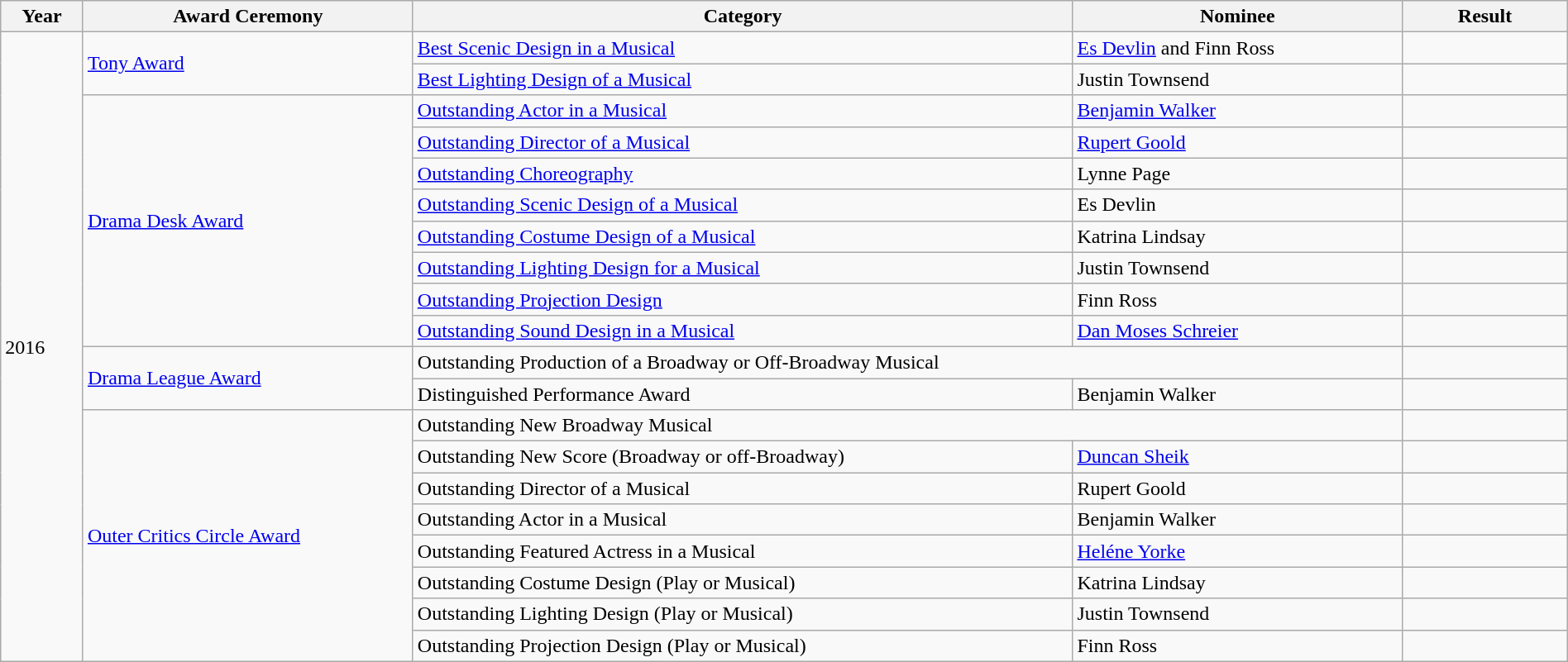<table class="wikitable" width="100%">
<tr>
<th width="5%">Year</th>
<th width="20%">Award Ceremony</th>
<th width="40%">Category</th>
<th width="20%">Nominee</th>
<th width="10%">Result</th>
</tr>
<tr>
<td rowspan="20">2016</td>
<td rowspan="2"><a href='#'>Tony Award</a></td>
<td><a href='#'>Best Scenic Design in a Musical</a></td>
<td><a href='#'>Es Devlin</a> and Finn Ross</td>
<td></td>
</tr>
<tr>
<td><a href='#'>Best Lighting Design of a Musical</a></td>
<td>Justin Townsend</td>
<td></td>
</tr>
<tr>
<td rowspan="8"><a href='#'>Drama Desk Award</a></td>
<td><a href='#'>Outstanding Actor in a Musical</a></td>
<td><a href='#'>Benjamin Walker</a></td>
<td></td>
</tr>
<tr>
<td><a href='#'>Outstanding Director of a Musical</a></td>
<td><a href='#'>Rupert Goold</a></td>
<td></td>
</tr>
<tr>
<td><a href='#'>Outstanding Choreography</a></td>
<td>Lynne Page</td>
<td></td>
</tr>
<tr>
<td><a href='#'>Outstanding Scenic Design of a Musical</a></td>
<td>Es Devlin</td>
<td></td>
</tr>
<tr>
<td><a href='#'>Outstanding Costume Design of a Musical</a></td>
<td>Katrina Lindsay</td>
<td></td>
</tr>
<tr>
<td><a href='#'>Outstanding Lighting Design for a Musical</a></td>
<td>Justin Townsend</td>
<td></td>
</tr>
<tr>
<td><a href='#'>Outstanding Projection Design</a></td>
<td>Finn Ross</td>
<td></td>
</tr>
<tr>
<td><a href='#'>Outstanding Sound Design in a Musical</a></td>
<td><a href='#'>Dan Moses Schreier</a></td>
<td></td>
</tr>
<tr>
<td rowspan="2"><a href='#'>Drama League Award</a></td>
<td colspan="2">Outstanding Production of a Broadway or Off-Broadway Musical</td>
<td></td>
</tr>
<tr>
<td>Distinguished Performance Award</td>
<td>Benjamin Walker</td>
<td></td>
</tr>
<tr>
<td rowspan="8"><a href='#'>Outer Critics Circle Award</a></td>
<td colspan="2">Outstanding New Broadway Musical</td>
<td></td>
</tr>
<tr>
<td>Outstanding New Score (Broadway or off-Broadway)</td>
<td><a href='#'>Duncan Sheik</a></td>
<td></td>
</tr>
<tr>
<td>Outstanding Director of a Musical</td>
<td>Rupert Goold</td>
<td></td>
</tr>
<tr>
<td>Outstanding Actor in a Musical</td>
<td>Benjamin Walker</td>
<td></td>
</tr>
<tr>
<td>Outstanding Featured Actress in a Musical</td>
<td><a href='#'>Heléne Yorke</a></td>
<td></td>
</tr>
<tr>
<td>Outstanding Costume Design (Play or Musical)</td>
<td>Katrina Lindsay</td>
<td></td>
</tr>
<tr>
<td>Outstanding Lighting Design (Play or Musical)</td>
<td>Justin Townsend</td>
<td></td>
</tr>
<tr>
<td>Outstanding Projection Design (Play or Musical)</td>
<td>Finn Ross</td>
<td></td>
</tr>
</table>
